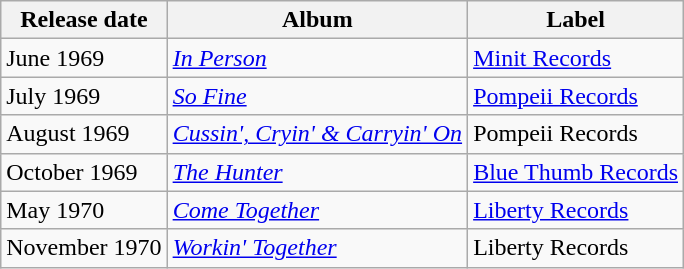<table class="wikitable sortable">
<tr>
<th>Release date</th>
<th>Album</th>
<th>Label</th>
</tr>
<tr>
<td>June 1969</td>
<td><em><a href='#'>In Person</a></em></td>
<td><a href='#'>Minit Records</a></td>
</tr>
<tr>
<td>July 1969</td>
<td><em><a href='#'>So Fine</a></em></td>
<td><a href='#'>Pompeii Records</a></td>
</tr>
<tr>
<td>August 1969</td>
<td><em><a href='#'>Cussin', Cryin' & Carryin' On</a></em></td>
<td>Pompeii Records</td>
</tr>
<tr>
<td>October 1969</td>
<td><em><a href='#'>The Hunter</a></em></td>
<td><a href='#'>Blue Thumb Records</a></td>
</tr>
<tr>
<td>May 1970</td>
<td><em><a href='#'>Come Together</a></em></td>
<td><a href='#'>Liberty Records</a></td>
</tr>
<tr>
<td>November 1970</td>
<td><em><a href='#'>Workin' Together</a></em></td>
<td>Liberty Records</td>
</tr>
</table>
